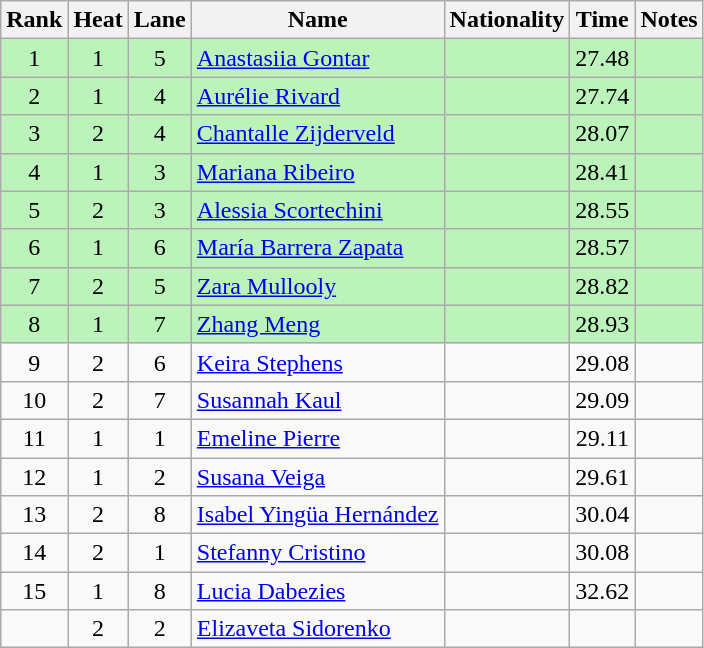<table class="wikitable sortable" style="text-align:center">
<tr>
<th>Rank</th>
<th>Heat</th>
<th>Lane</th>
<th>Name</th>
<th>Nationality</th>
<th>Time</th>
<th>Notes</th>
</tr>
<tr bgcolor=bbf3bb>
<td>1</td>
<td>1</td>
<td>5</td>
<td align=left><a href='#'>Anastasiia Gontar</a></td>
<td align=left></td>
<td>27.48</td>
<td></td>
</tr>
<tr bgcolor=bbf3bb>
<td>2</td>
<td>1</td>
<td>4</td>
<td align=left><a href='#'>Aurélie Rivard</a></td>
<td align=left></td>
<td>27.74</td>
<td></td>
</tr>
<tr bgcolor=bbf3bb>
<td>3</td>
<td>2</td>
<td>4</td>
<td align=left><a href='#'>Chantalle Zijderveld</a></td>
<td align=left></td>
<td>28.07</td>
<td></td>
</tr>
<tr bgcolor=bbf3bb>
<td>4</td>
<td>1</td>
<td>3</td>
<td align=left><a href='#'>Mariana Ribeiro</a></td>
<td align=left></td>
<td>28.41</td>
<td></td>
</tr>
<tr bgcolor=bbf3bb>
<td>5</td>
<td>2</td>
<td>3</td>
<td align=left><a href='#'>Alessia Scortechini</a></td>
<td align=left></td>
<td>28.55</td>
<td></td>
</tr>
<tr bgcolor=bbf3bb>
<td>6</td>
<td>1</td>
<td>6</td>
<td align=left><a href='#'>María Barrera Zapata</a></td>
<td align=left></td>
<td>28.57</td>
<td></td>
</tr>
<tr bgcolor=bbf3bb>
<td>7</td>
<td>2</td>
<td>5</td>
<td align=left><a href='#'>Zara Mullooly</a></td>
<td align=left></td>
<td>28.82</td>
<td></td>
</tr>
<tr bgcolor=bbf3bb>
<td>8</td>
<td>1</td>
<td>7</td>
<td align=left><a href='#'>Zhang Meng</a></td>
<td align=left></td>
<td>28.93</td>
<td></td>
</tr>
<tr>
<td>9</td>
<td>2</td>
<td>6</td>
<td align=left><a href='#'>Keira Stephens</a></td>
<td align=left></td>
<td>29.08</td>
<td></td>
</tr>
<tr>
<td>10</td>
<td>2</td>
<td>7</td>
<td align=left><a href='#'>Susannah Kaul</a></td>
<td align=left></td>
<td>29.09</td>
<td></td>
</tr>
<tr>
<td>11</td>
<td>1</td>
<td>1</td>
<td align=left><a href='#'>Emeline Pierre</a></td>
<td align=left></td>
<td>29.11</td>
<td></td>
</tr>
<tr>
<td>12</td>
<td>1</td>
<td>2</td>
<td align=left><a href='#'>Susana Veiga</a></td>
<td align=left></td>
<td>29.61</td>
<td></td>
</tr>
<tr>
<td>13</td>
<td>2</td>
<td>8</td>
<td align=left><a href='#'>Isabel Yingüa Hernández</a></td>
<td align=left></td>
<td>30.04</td>
<td></td>
</tr>
<tr>
<td>14</td>
<td>2</td>
<td>1</td>
<td align=left><a href='#'>Stefanny Cristino</a></td>
<td align=left></td>
<td>30.08</td>
<td></td>
</tr>
<tr>
<td>15</td>
<td>1</td>
<td>8</td>
<td align=left><a href='#'>Lucia Dabezies</a></td>
<td align=left></td>
<td>32.62</td>
<td></td>
</tr>
<tr>
<td></td>
<td>2</td>
<td>2</td>
<td align=left><a href='#'>Elizaveta Sidorenko</a></td>
<td align=left></td>
<td data-sort-value=99></td>
<td></td>
</tr>
</table>
